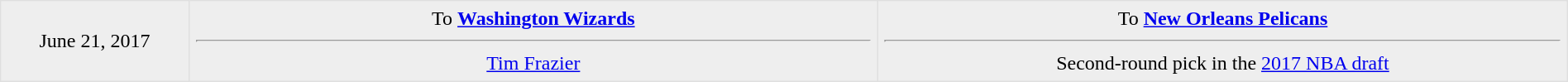<table border="1" style="border-collapse:collapse; text-align: center; width: 100%" cellpadding="5" bordercolor="#DFDFDF">
<tr bgcolor="eeeeee">
<td style="width:12%">June 21, 2017</td>
<td style="width:44%" valign="top">To <strong><a href='#'>Washington Wizards</a></strong> <hr><a href='#'>Tim Frazier</a></td>
<td style="width:44%" valign="top">To <strong><a href='#'>New Orleans Pelicans</a></strong><hr>Second-round pick in the <a href='#'>2017 NBA draft</a></td>
</tr>
</table>
